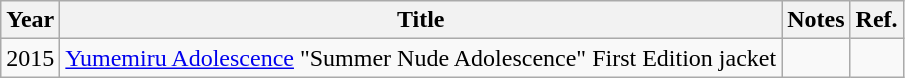<table class="wikitable">
<tr>
<th>Year</th>
<th>Title</th>
<th>Notes</th>
<th>Ref.</th>
</tr>
<tr>
<td>2015</td>
<td><a href='#'>Yumemiru Adolescence</a> "Summer Nude Adolescence" First Edition jacket</td>
<td></td>
<td></td>
</tr>
</table>
